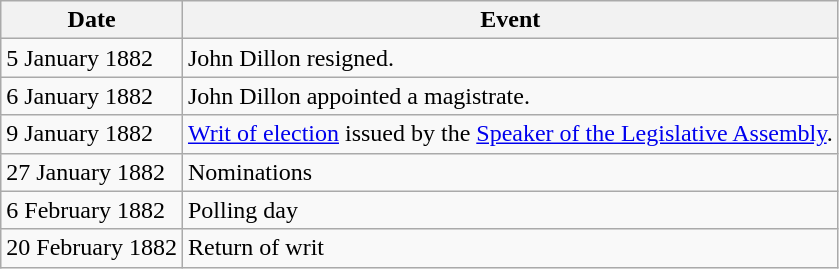<table class="wikitable">
<tr>
<th>Date</th>
<th>Event</th>
</tr>
<tr>
<td>5 January 1882</td>
<td>John Dillon resigned.</td>
</tr>
<tr>
<td>6 January 1882</td>
<td>John Dillon appointed a magistrate.</td>
</tr>
<tr>
<td>9 January 1882</td>
<td><a href='#'>Writ of election</a> issued by the <a href='#'>Speaker of the Legislative Assembly</a>.</td>
</tr>
<tr>
<td>27 January 1882</td>
<td>Nominations</td>
</tr>
<tr>
<td>6 February 1882</td>
<td>Polling day</td>
</tr>
<tr>
<td>20 February 1882</td>
<td>Return of writ</td>
</tr>
</table>
